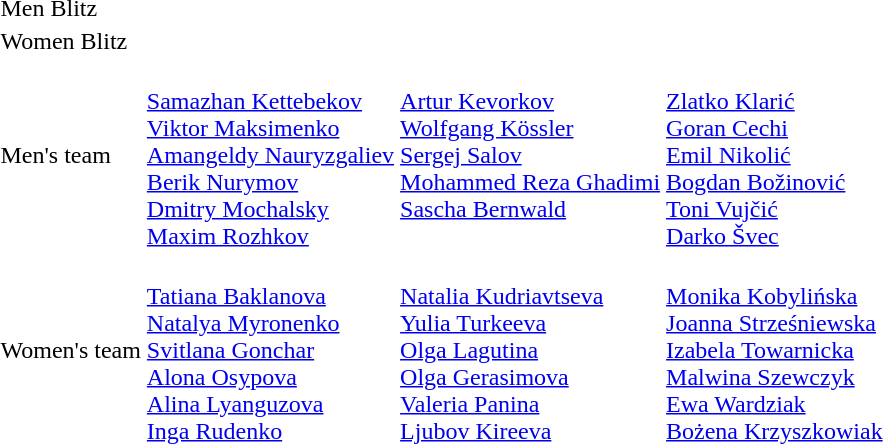<table>
<tr>
<td>Men Blitz</td>
<td></td>
<td></td>
<td></td>
</tr>
<tr>
<td>Women Blitz</td>
<td></td>
<td></td>
<td></td>
</tr>
<tr>
<td>Men's team</td>
<td><br><a href='#'>Samazhan Kettebekov</a><br><a href='#'>Viktor Maksimenko</a><br><a href='#'>Amangeldy Nauryzgaliev</a><br><a href='#'>Berik Nurymov</a><br><a href='#'>Dmitry Mochalsky</a><br><a href='#'>Maxim Rozhkov</a></td>
<td valign=top><br><a href='#'>Artur Kevorkov</a><br><a href='#'>Wolfgang Kössler</a><br><a href='#'>Sergej Salov</a><br><a href='#'>Mohammed Reza Ghadimi</a><br><a href='#'>Sascha Bernwald</a></td>
<td><br><a href='#'>Zlatko Klarić</a><br><a href='#'>Goran Cechi</a><br><a href='#'>Emil Nikolić</a><br><a href='#'>Bogdan Božinović</a><br><a href='#'>Toni Vujčić</a><br><a href='#'>Darko Švec</a></td>
</tr>
<tr>
<td>Women's team</td>
<td><br><a href='#'>Tatiana Baklanova</a><br><a href='#'>Natalya Myronenko</a><br><a href='#'>Svitlana Gonchar</a><br><a href='#'>Alona Osypova</a><br><a href='#'>Alina Lyanguzova</a><br><a href='#'>Inga Rudenko</a></td>
<td><br><a href='#'>Natalia Kudriavtseva</a><br><a href='#'>Yulia Turkeeva</a><br><a href='#'>Olga Lagutina</a><br><a href='#'>Olga Gerasimova</a><br><a href='#'>Valeria Panina</a><br><a href='#'>Ljubov Kireeva</a></td>
<td><br><a href='#'>Monika Kobylińska</a><br><a href='#'>Joanna Strześniewska</a><br><a href='#'>Izabela Towarnicka</a><br><a href='#'>Malwina Szewczyk</a><br><a href='#'>Ewa Wardziak</a><br><a href='#'>Bożena Krzyszkowiak</a></td>
</tr>
</table>
